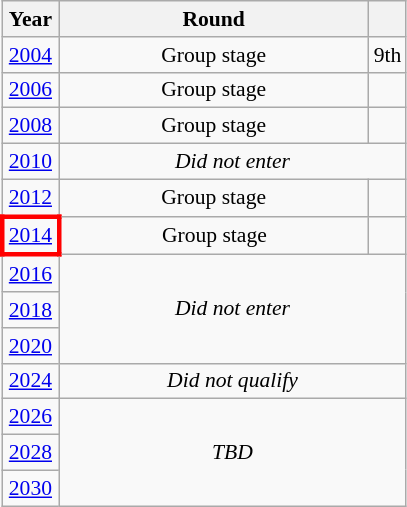<table class="wikitable" style="text-align: center; font-size:90%">
<tr>
<th>Year</th>
<th style="width:200px">Round</th>
<th></th>
</tr>
<tr>
<td><a href='#'>2004</a></td>
<td>Group stage</td>
<td>9th</td>
</tr>
<tr>
<td><a href='#'>2006</a></td>
<td>Group stage</td>
<td></td>
</tr>
<tr>
<td><a href='#'>2008</a></td>
<td>Group stage</td>
<td></td>
</tr>
<tr>
<td><a href='#'>2010</a></td>
<td colspan="2"><em>Did not enter</em></td>
</tr>
<tr>
<td><a href='#'>2012</a></td>
<td>Group stage</td>
<td></td>
</tr>
<tr>
<td style="border: 3px solid red"><a href='#'>2014</a></td>
<td>Group stage</td>
<td></td>
</tr>
<tr>
<td><a href='#'>2016</a></td>
<td colspan="2" rowspan="3"><em>Did not enter</em></td>
</tr>
<tr>
<td><a href='#'>2018</a></td>
</tr>
<tr>
<td><a href='#'>2020</a></td>
</tr>
<tr>
<td><a href='#'>2024</a></td>
<td colspan="2"><em>Did not qualify</em></td>
</tr>
<tr>
<td><a href='#'>2026</a></td>
<td colspan="2" rowspan="3"><em>TBD</em></td>
</tr>
<tr>
<td><a href='#'>2028</a></td>
</tr>
<tr>
<td><a href='#'>2030</a></td>
</tr>
</table>
